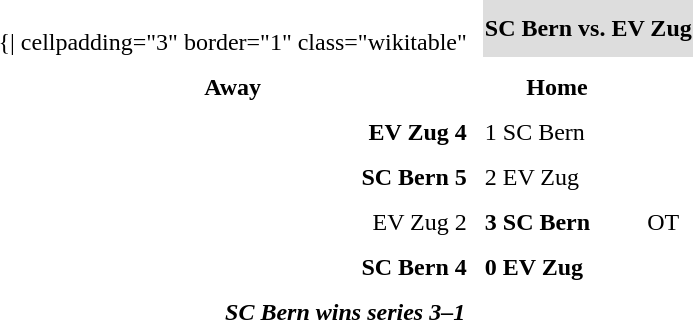<table cellspacing="10">
<tr>
<td valign="top"><br>	{| cellpadding="3" border="1"  class="wikitable"</td>
<th bgcolor="#DDDDDD" colspan="4">SC Bern vs. EV Zug</th>
</tr>
<tr>
<th>Away</th>
<th>Home</th>
</tr>
<tr>
<td align = "right"><strong>EV Zug 4</strong></td>
<td>1 SC Bern</td>
<td> </td>
</tr>
<tr>
<td align = "right"><strong>SC Bern 5</strong></td>
<td>2 EV Zug</td>
<td> </td>
</tr>
<tr>
<td align = "right">EV Zug 2</td>
<td><strong>3 SC Bern</strong></td>
<td>OT</td>
</tr>
<tr>
<td align = "right"><strong>SC Bern 4</strong></td>
<td><strong>0 EV Zug</strong></td>
<td> </td>
</tr>
<tr align="center">
<td colspan="4"><strong><em>SC Bern wins series 3–1</em></strong></td>
</tr>
</table>
